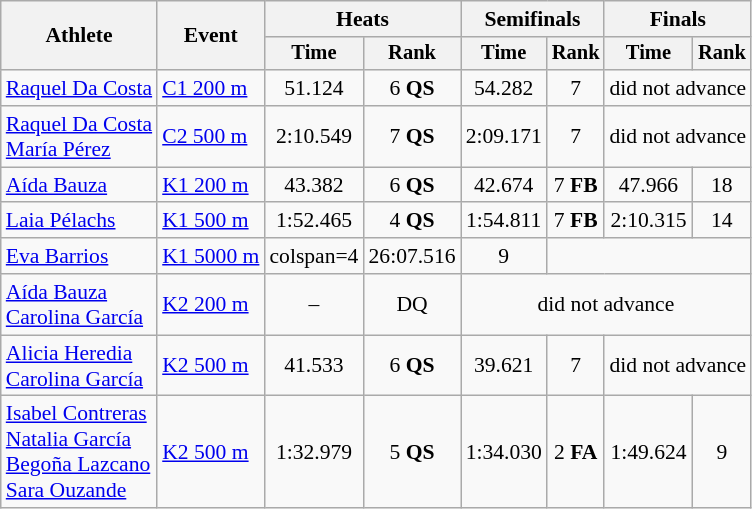<table class="wikitable" style="font-size:90%">
<tr>
<th rowspan="2">Athlete</th>
<th rowspan="2">Event</th>
<th colspan=2>Heats</th>
<th colspan=2>Semifinals</th>
<th colspan=2>Finals</th>
</tr>
<tr style="font-size:95%">
<th>Time</th>
<th>Rank</th>
<th>Time</th>
<th>Rank</th>
<th>Time</th>
<th>Rank</th>
</tr>
<tr align=center>
<td align=left><a href='#'>Raquel Da Costa</a></td>
<td align=left><a href='#'>C1 200 m</a></td>
<td>51.124</td>
<td>6 <strong>QS</strong></td>
<td>54.282</td>
<td>7</td>
<td colspan=2>did not advance</td>
</tr>
<tr align=center>
<td align=left><a href='#'>Raquel Da Costa</a><br><a href='#'>María Pérez</a></td>
<td align=left><a href='#'>C2 500 m</a></td>
<td>2:10.549</td>
<td>7 <strong>QS</strong></td>
<td>2:09.171</td>
<td>7</td>
<td colspan=2>did not advance</td>
</tr>
<tr align=center>
<td align=left><a href='#'>Aída Bauza</a></td>
<td align=left><a href='#'>K1 200 m</a></td>
<td>43.382</td>
<td>6 <strong>QS</strong></td>
<td>42.674</td>
<td>7 <strong>FB</strong></td>
<td>47.966</td>
<td>18</td>
</tr>
<tr align=center>
<td align=left><a href='#'>Laia Pélachs</a></td>
<td align=left><a href='#'>K1 500 m</a></td>
<td>1:52.465</td>
<td>4 <strong>QS</strong></td>
<td>1:54.811</td>
<td>7 <strong>FB</strong></td>
<td>2:10.315</td>
<td>14</td>
</tr>
<tr align=center>
<td align=left><a href='#'>Eva Barrios</a></td>
<td align=left><a href='#'>K1 5000 m</a></td>
<td>colspan=4 </td>
<td>26:07.516</td>
<td>9</td>
</tr>
<tr align=center>
<td align=left><a href='#'>Aída Bauza</a><br><a href='#'>Carolina García</a></td>
<td align=left><a href='#'>K2 200 m</a></td>
<td>–</td>
<td>DQ</td>
<td colspan=4>did not advance</td>
</tr>
<tr align=center>
<td align=left><a href='#'>Alicia Heredia</a><br><a href='#'>Carolina García</a></td>
<td align=left><a href='#'>K2 500 m</a></td>
<td>41.533</td>
<td>6 <strong>QS</strong></td>
<td>39.621</td>
<td>7</td>
<td colspan=2>did not advance</td>
</tr>
<tr align=center>
<td align=left><a href='#'>Isabel Contreras</a><br><a href='#'>Natalia García</a><br><a href='#'>Begoña Lazcano</a><br><a href='#'>Sara Ouzande</a></td>
<td align=left><a href='#'>K2 500 m</a></td>
<td>1:32.979</td>
<td>5 <strong>QS</strong></td>
<td>1:34.030</td>
<td>2 <strong>FA</strong></td>
<td>1:49.624</td>
<td>9</td>
</tr>
</table>
